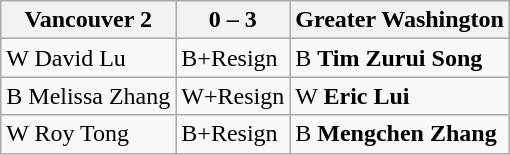<table class="wikitable">
<tr>
<th>Vancouver 2</th>
<th>0 – 3</th>
<th>Greater Washington</th>
</tr>
<tr>
<td>W David Lu</td>
<td>B+Resign</td>
<td>B <strong>Tim Zurui Song</strong></td>
</tr>
<tr>
<td>B Melissa Zhang</td>
<td>W+Resign</td>
<td>W <strong>Eric Lui</strong></td>
</tr>
<tr>
<td>W Roy Tong</td>
<td>B+Resign</td>
<td>B <strong>Mengchen Zhang</strong></td>
</tr>
</table>
